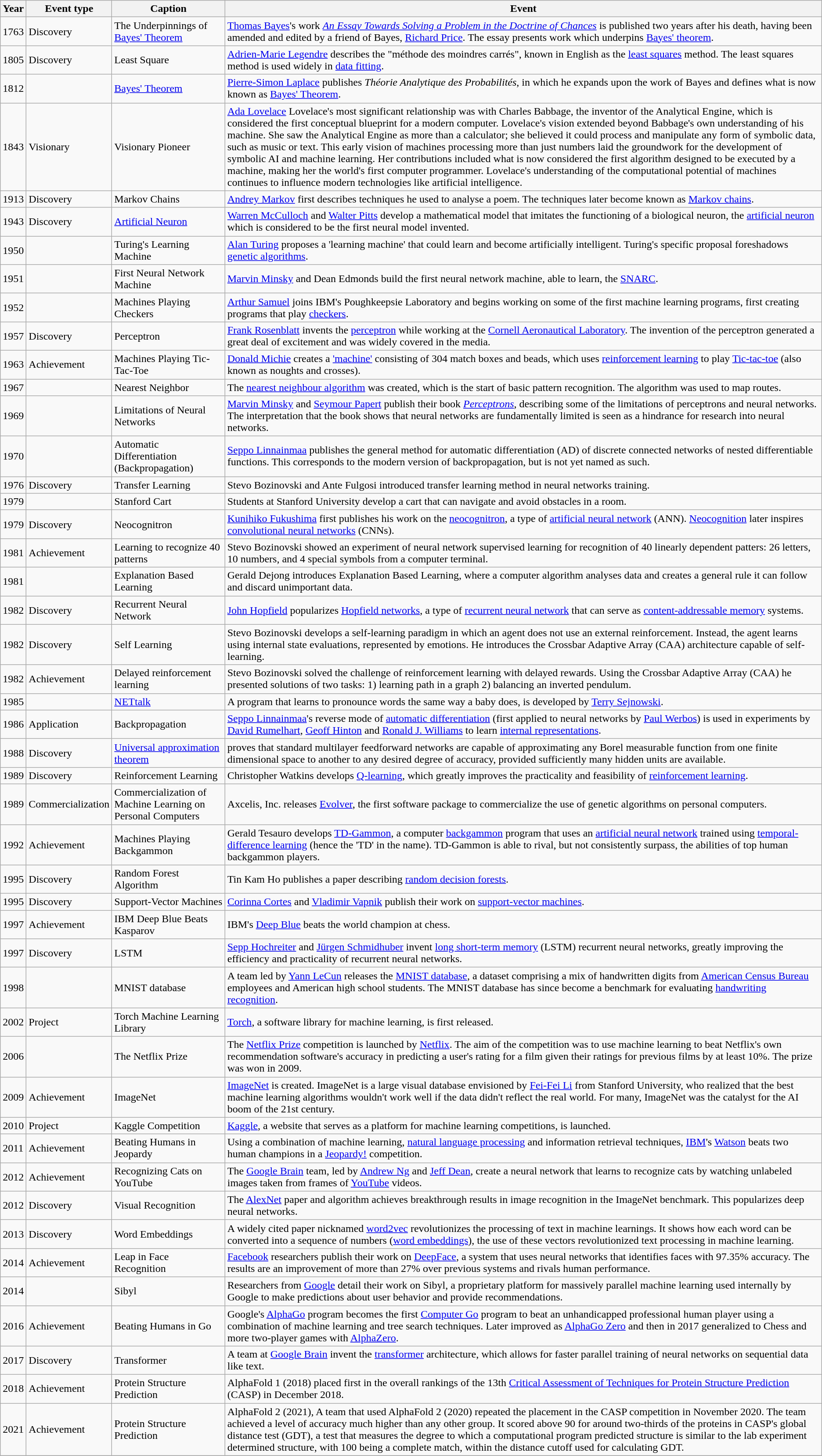<table class="wikitable sortable">
<tr>
<th>Year</th>
<th>Event type</th>
<th>Caption</th>
<th>Event</th>
</tr>
<tr>
<td>1763</td>
<td>Discovery</td>
<td>The Underpinnings of <a href='#'>Bayes' Theorem</a></td>
<td><a href='#'>Thomas Bayes</a>'s work <em><a href='#'>An Essay Towards Solving a Problem in the Doctrine of Chances</a></em> is published two years after his death, having been amended and edited by a friend of Bayes, <a href='#'>Richard Price</a>. The essay presents work which underpins <a href='#'>Bayes' theorem</a>.</td>
</tr>
<tr>
<td>1805</td>
<td>Discovery</td>
<td>Least Square</td>
<td><a href='#'>Adrien-Marie Legendre</a> describes the "méthode des moindres carrés", known in English as the <a href='#'>least squares</a> method. The least squares method is used widely in <a href='#'>data fitting</a>.</td>
</tr>
<tr>
<td>1812</td>
<td></td>
<td><a href='#'>Bayes' Theorem</a></td>
<td><a href='#'>Pierre-Simon Laplace</a> publishes <em>Théorie Analytique des Probabilités</em>, in which he expands upon the work of Bayes and defines what is now known as <a href='#'>Bayes' Theorem</a>.</td>
</tr>
<tr>
<td>1843</td>
<td>Visionary</td>
<td>Visionary Pioneer</td>
<td><a href='#'>Ada Lovelace</a> Lovelace's most significant relationship was with Charles Babbage, the inventor of the Analytical Engine, which is considered the first conceptual blueprint for a modern computer. Lovelace's vision extended beyond Babbage's own understanding of his machine. She saw the Analytical Engine as more than a calculator; she believed it could process and manipulate any form of symbolic data, such as music or text. This early vision of machines processing more than just numbers laid the groundwork for the development of symbolic AI and machine learning. Her contributions included what is now considered the first algorithm designed to be executed by a machine, making her the world's first computer programmer. Lovelace's understanding of the computational potential of machines continues to influence modern technologies like artificial intelligence.<br></td>
</tr>
<tr>
<td>1913</td>
<td>Discovery</td>
<td>Markov Chains</td>
<td><a href='#'>Andrey Markov</a> first describes techniques he used to analyse a poem. The techniques later become known as <a href='#'>Markov chains</a>.</td>
</tr>
<tr>
<td>1943</td>
<td>Discovery</td>
<td><a href='#'>Artificial Neuron</a></td>
<td><a href='#'>Warren McCulloch</a> and <a href='#'>Walter Pitts</a> develop a mathematical model that imitates the functioning of a biological neuron, the <a href='#'>artificial neuron</a> which is considered to be the first neural model invented.</td>
</tr>
<tr>
<td>1950</td>
<td></td>
<td>Turing's Learning Machine</td>
<td><a href='#'>Alan Turing</a> proposes a 'learning machine' that could learn and become artificially intelligent. Turing's specific proposal foreshadows <a href='#'>genetic algorithms</a>.</td>
</tr>
<tr>
<td>1951</td>
<td></td>
<td>First Neural Network Machine</td>
<td><a href='#'>Marvin Minsky</a> and Dean Edmonds build the first neural network machine, able to learn, the <a href='#'>SNARC</a>.</td>
</tr>
<tr>
<td>1952</td>
<td></td>
<td>Machines Playing Checkers</td>
<td><a href='#'>Arthur Samuel</a> joins IBM's Poughkeepsie Laboratory and begins working on some of the first machine learning programs, first creating programs that play <a href='#'>checkers</a>.</td>
</tr>
<tr>
<td>1957</td>
<td>Discovery</td>
<td>Perceptron</td>
<td><a href='#'>Frank Rosenblatt</a> invents the <a href='#'>perceptron</a> while working at the <a href='#'>Cornell Aeronautical Laboratory</a>. The invention of the perceptron generated a great deal of excitement and was widely covered in the media.</td>
</tr>
<tr>
<td>1963</td>
<td>Achievement</td>
<td>Machines Playing Tic-Tac-Toe</td>
<td><a href='#'>Donald Michie</a> creates a <a href='#'>'machine'</a> consisting of 304 match boxes and beads, which uses <a href='#'>reinforcement learning</a> to play <a href='#'>Tic-tac-toe</a> (also known as noughts and crosses).</td>
</tr>
<tr>
<td>1967</td>
<td></td>
<td>Nearest Neighbor</td>
<td>The <a href='#'>nearest neighbour algorithm</a> was created, which is the start of basic pattern recognition. The algorithm was used to map routes.</td>
</tr>
<tr>
<td>1969</td>
<td></td>
<td>Limitations of Neural Networks</td>
<td><a href='#'>Marvin Minsky</a> and <a href='#'>Seymour Papert</a> publish their book <em><a href='#'>Perceptrons</a></em>, describing some of the limitations of perceptrons and neural networks. The interpretation that the book shows that neural networks are fundamentally limited is seen as a hindrance for research into neural networks.</td>
</tr>
<tr>
<td>1970</td>
<td></td>
<td>Automatic Differentiation (Backpropagation)</td>
<td><a href='#'>Seppo Linnainmaa</a> publishes the general method for automatic differentiation (AD) of discrete connected networks of nested differentiable functions. This corresponds to the modern version of backpropagation, but is not yet named as such.</td>
</tr>
<tr>
<td>1976</td>
<td>Discovery</td>
<td>Transfer Learning</td>
<td>Stevo Bozinovski and Ante Fulgosi introduced transfer learning method in neural networks training.</td>
</tr>
<tr>
<td>1979</td>
<td></td>
<td>Stanford Cart</td>
<td>Students at Stanford University develop a cart that can navigate and avoid obstacles in a room.</td>
</tr>
<tr>
<td>1979</td>
<td>Discovery</td>
<td>Neocognitron</td>
<td><a href='#'>Kunihiko Fukushima</a> first publishes his work on the <a href='#'>neocognitron</a>, a type of <a href='#'>artificial neural network</a> (ANN). <a href='#'>Neocognition</a> later inspires <a href='#'>convolutional neural networks</a> (CNNs).</td>
</tr>
<tr>
<td>1981</td>
<td>Achievement</td>
<td>Learning to recognize 40 patterns</td>
<td>Stevo Bozinovski showed an experiment of neural network supervised learning for recognition of 40 linearly dependent patters: 26 letters, 10 numbers, and 4 special symbols from a computer terminal.</td>
</tr>
<tr>
<td>1981</td>
<td></td>
<td>Explanation Based Learning</td>
<td>Gerald Dejong introduces Explanation Based Learning, where a computer algorithm analyses data and creates a general rule it can follow and discard unimportant data.</td>
</tr>
<tr>
<td>1982</td>
<td>Discovery</td>
<td>Recurrent Neural Network</td>
<td><a href='#'>John Hopfield</a> popularizes <a href='#'>Hopfield networks</a>, a type of <a href='#'>recurrent neural network</a> that can serve as <a href='#'>content-addressable memory</a> systems.</td>
</tr>
<tr>
<td>1982</td>
<td>Discovery</td>
<td>Self Learning</td>
<td>Stevo Bozinovski develops a self-learning paradigm in which an agent does not use an external reinforcement. Instead, the agent learns using internal state evaluations, represented by emotions. He introduces the Crossbar Adaptive Array (CAA) architecture capable of self-learning.</td>
</tr>
<tr>
<td>1982</td>
<td>Achievement</td>
<td>Delayed reinforcement learning</td>
<td>Stevo Bozinovski solved the challenge of reinforcement learning with delayed rewards. Using the Crossbar Adaptive Array (CAA) he presented solutions of two tasks: 1) learning path in a graph 2) balancing an inverted pendulum.</td>
</tr>
<tr>
<td>1985</td>
<td></td>
<td><a href='#'>NETtalk</a></td>
<td>A program that learns to pronounce words the same way a baby does, is developed by <a href='#'>Terry Sejnowski</a>.</td>
</tr>
<tr>
<td>1986</td>
<td>Application</td>
<td>Backpropagation</td>
<td><a href='#'>Seppo Linnainmaa</a>'s reverse mode of <a href='#'>automatic differentiation</a> (first applied to neural networks by <a href='#'>Paul Werbos</a>) is used in experiments by <a href='#'>David Rumelhart</a>, <a href='#'>Geoff Hinton</a> and <a href='#'>Ronald J. Williams</a> to learn <a href='#'>internal representations</a>.</td>
</tr>
<tr>
<td>1988</td>
<td>Discovery</td>
<td><a href='#'>Universal approximation theorem</a></td>
<td> proves that standard multilayer feedforward networks are capable of approximating any Borel measurable function from one finite dimensional space to another to any desired degree of accuracy, provided sufficiently many hidden units are available.</td>
</tr>
<tr>
<td>1989</td>
<td>Discovery</td>
<td>Reinforcement Learning</td>
<td>Christopher Watkins develops <a href='#'>Q-learning</a>, which greatly improves the practicality and feasibility of <a href='#'>reinforcement learning</a>.</td>
</tr>
<tr>
<td>1989</td>
<td>Commercialization</td>
<td>Commercialization of Machine Learning on Personal Computers</td>
<td>Axcelis, Inc. releases <a href='#'>Evolver</a>, the first software package to commercialize the use of genetic algorithms on personal computers.</td>
</tr>
<tr>
<td>1992</td>
<td>Achievement</td>
<td>Machines Playing Backgammon</td>
<td>Gerald Tesauro develops <a href='#'>TD-Gammon</a>, a computer <a href='#'>backgammon</a> program that uses an <a href='#'>artificial neural network</a> trained using <a href='#'>temporal-difference learning</a> (hence the 'TD' in the name). TD-Gammon is able to rival, but not consistently surpass, the abilities of top human backgammon players.</td>
</tr>
<tr>
<td>1995</td>
<td>Discovery</td>
<td>Random Forest Algorithm</td>
<td>Tin Kam Ho publishes a paper describing <a href='#'>random decision forests</a>.</td>
</tr>
<tr>
<td>1995</td>
<td>Discovery</td>
<td>Support-Vector Machines</td>
<td><a href='#'>Corinna Cortes</a> and <a href='#'>Vladimir Vapnik</a> publish their work on <a href='#'>support-vector machines</a>.</td>
</tr>
<tr>
<td>1997</td>
<td>Achievement</td>
<td>IBM Deep Blue Beats Kasparov</td>
<td>IBM's <a href='#'>Deep Blue</a> beats the world champion at chess.</td>
</tr>
<tr>
<td>1997</td>
<td>Discovery</td>
<td>LSTM</td>
<td><a href='#'>Sepp Hochreiter</a> and <a href='#'>Jürgen Schmidhuber</a> invent <a href='#'>long short-term memory</a> (LSTM) recurrent neural networks, greatly improving the efficiency and practicality of recurrent neural networks.</td>
</tr>
<tr>
<td>1998</td>
<td></td>
<td>MNIST database</td>
<td>A team led by <a href='#'>Yann LeCun</a> releases the <a href='#'>MNIST database</a>, a dataset comprising a mix of handwritten digits from <a href='#'>American Census Bureau</a> employees and American high school students. The MNIST database has since become a benchmark for evaluating <a href='#'>handwriting recognition</a>.</td>
</tr>
<tr>
<td>2002</td>
<td>Project</td>
<td>Torch Machine Learning Library</td>
<td><a href='#'>Torch</a>, a software library for machine learning, is first released.</td>
</tr>
<tr>
<td>2006</td>
<td></td>
<td>The Netflix Prize</td>
<td>The <a href='#'>Netflix Prize</a> competition is launched by <a href='#'>Netflix</a>. The aim of the competition was to use machine learning to beat Netflix's own recommendation software's accuracy in predicting a user's rating for a film given their ratings for previous films by at least 10%. The prize was won in 2009.</td>
</tr>
<tr>
<td>2009</td>
<td>Achievement</td>
<td>ImageNet</td>
<td><a href='#'>ImageNet</a> is created. ImageNet is a large visual database envisioned by <a href='#'>Fei-Fei Li</a> from Stanford University, who realized that the best machine learning algorithms wouldn't work well if the data didn't reflect the real world. For many, ImageNet was the catalyst for the AI boom of the 21st century.</td>
</tr>
<tr>
<td>2010</td>
<td>Project</td>
<td>Kaggle Competition</td>
<td><a href='#'>Kaggle</a>, a website that serves as a platform for machine learning competitions, is launched.</td>
</tr>
<tr>
<td>2011</td>
<td>Achievement</td>
<td>Beating Humans in Jeopardy</td>
<td>Using a combination of machine learning, <a href='#'>natural language processing</a> and information retrieval techniques, <a href='#'>IBM</a>'s <a href='#'>Watson</a> beats two human champions in a <a href='#'>Jeopardy!</a> competition.</td>
</tr>
<tr>
<td>2012</td>
<td>Achievement</td>
<td>Recognizing Cats on YouTube</td>
<td>The <a href='#'>Google Brain</a> team, led by <a href='#'>Andrew Ng</a> and <a href='#'>Jeff Dean</a>, create a neural network that learns to recognize cats by watching unlabeled images taken from frames of <a href='#'>YouTube</a> videos.</td>
</tr>
<tr>
<td>2012</td>
<td>Discovery</td>
<td>Visual Recognition</td>
<td>The <a href='#'>AlexNet</a> paper and algorithm achieves breakthrough results in image recognition in the ImageNet benchmark.  This popularizes deep neural networks.</td>
</tr>
<tr>
<td>2013</td>
<td>Discovery</td>
<td>Word Embeddings</td>
<td>A widely cited paper nicknamed <a href='#'>word2vec</a> revolutionizes the processing of text in machine learnings.  It shows how each word can be converted into a sequence of numbers (<a href='#'>word embeddings</a>), the use of these vectors revolutionized text processing in machine learning.</td>
</tr>
<tr>
<td>2014</td>
<td>Achievement</td>
<td>Leap in Face Recognition</td>
<td><a href='#'>Facebook</a> researchers publish their work on <a href='#'>DeepFace</a>, a system that uses neural networks that identifies faces with 97.35% accuracy. The results are an improvement of more than 27% over previous systems and rivals human performance.</td>
</tr>
<tr>
<td>2014</td>
<td></td>
<td>Sibyl</td>
<td>Researchers from <a href='#'>Google</a> detail their work on Sibyl, a proprietary platform for massively parallel machine learning used internally by Google to make predictions about user behavior and provide recommendations.</td>
</tr>
<tr>
<td>2016</td>
<td>Achievement</td>
<td>Beating Humans in Go</td>
<td>Google's <a href='#'>AlphaGo</a> program becomes the first <a href='#'>Computer Go</a> program to beat an unhandicapped professional human player using a combination of machine learning and tree search techniques. Later improved as <a href='#'>AlphaGo Zero</a> and then in 2017 generalized to Chess and more two-player games with <a href='#'>AlphaZero</a>.</td>
</tr>
<tr>
<td>2017</td>
<td>Discovery</td>
<td>Transformer</td>
<td>A team at <a href='#'>Google Brain</a> invent the <a href='#'>transformer</a> architecture, which allows for faster parallel training of neural networks on sequential data like text.</td>
</tr>
<tr>
<td>2018</td>
<td>Achievement</td>
<td>Protein Structure Prediction</td>
<td>AlphaFold 1 (2018) placed first in the overall rankings of the 13th <a href='#'>Critical Assessment of Techniques for Protein Structure Prediction</a> (CASP) in December 2018.</td>
</tr>
<tr>
<td>2021</td>
<td>Achievement</td>
<td>Protein Structure Prediction</td>
<td>AlphaFold 2 (2021), A team that used AlphaFold 2 (2020) repeated the placement in the CASP competition in November 2020. The team achieved a level of accuracy much higher than any other group. It scored above 90 for around two-thirds of the proteins in CASP's global distance test (GDT), a test that measures the degree to which a computational program predicted structure is similar to the lab experiment determined structure, with 100 being a complete match, within the distance cutoff used for calculating GDT.</td>
</tr>
<tr>
</tr>
</table>
